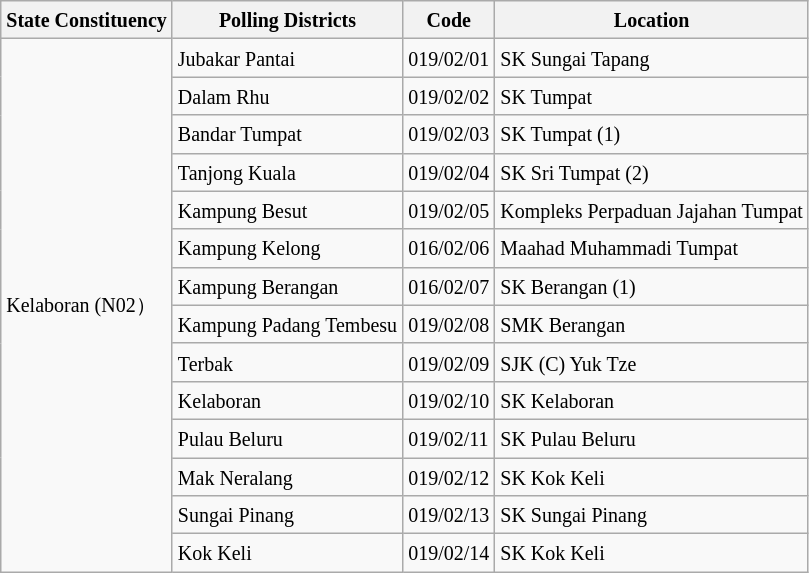<table class="wikitable sortable mw-collapsible">
<tr>
<th><small>State Constituency</small></th>
<th><small>Polling Districts</small></th>
<th><small>Code</small></th>
<th><small>Location</small></th>
</tr>
<tr>
<td rowspan="14"><small>Kelaboran (N02）</small></td>
<td><small>Jubakar Pantai</small></td>
<td><small>019/02/01</small></td>
<td><small>SK Sungai Tapang</small></td>
</tr>
<tr>
<td><small>Dalam Rhu</small></td>
<td><small>019/02/02</small></td>
<td><small>SK Tumpat</small></td>
</tr>
<tr>
<td><small>Bandar Tumpat</small></td>
<td><small>019/02/03</small></td>
<td><small>SK Tumpat (1)</small></td>
</tr>
<tr>
<td><small>Tanjong Kuala</small></td>
<td><small>019/02/04</small></td>
<td><small>SK Sri Tumpat (2)</small></td>
</tr>
<tr>
<td><small>Kampung Besut</small></td>
<td><small>019/02/05</small></td>
<td><small>Kompleks Perpaduan Jajahan Tumpat</small></td>
</tr>
<tr>
<td><small>Kampung Kelong</small></td>
<td><small>016/02/06</small></td>
<td><small>Maahad Muhammadi Tumpat</small></td>
</tr>
<tr>
<td><small>Kampung Berangan</small></td>
<td><small>016/02/07</small></td>
<td><small>SK Berangan (1)</small></td>
</tr>
<tr>
<td><small>Kampung Padang Tembesu</small></td>
<td><small>019/02/08</small></td>
<td><small>SMK Berangan</small></td>
</tr>
<tr>
<td><small>Terbak</small></td>
<td><small>019/02/09</small></td>
<td><small>SJK (C) Yuk Tze</small></td>
</tr>
<tr>
<td><small>Kelaboran</small></td>
<td><small>019/02/10</small></td>
<td><small>SK Kelaboran</small></td>
</tr>
<tr>
<td><small>Pulau Beluru</small></td>
<td><small>019/02/11</small></td>
<td><small>SK Pulau Beluru</small></td>
</tr>
<tr>
<td><small>Mak Neralang</small></td>
<td><small>019/02/12</small></td>
<td><small>SK Kok Keli</small></td>
</tr>
<tr>
<td><small>Sungai Pinang</small></td>
<td><small>019/02/13</small></td>
<td><small>SK Sungai Pinang</small></td>
</tr>
<tr>
<td><small>Kok Keli</small></td>
<td><small>019/02/14</small></td>
<td><small>SK Kok Keli</small></td>
</tr>
</table>
